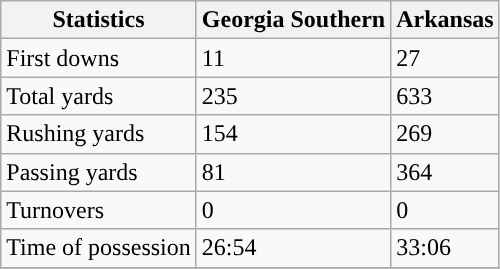<table class="wikitable">
<tr>
<th>Statistics</th>
<th>Georgia Southern</th>
<th>Arkansas</th>
</tr>
<tr>
<td>First downs</td>
<td>11</td>
<td>27</td>
</tr>
<tr>
<td>Total yards</td>
<td>235</td>
<td>633</td>
</tr>
<tr>
<td>Rushing yards</td>
<td>154</td>
<td>269</td>
</tr>
<tr>
<td>Passing yards</td>
<td>81</td>
<td>364</td>
</tr>
<tr>
<td>Turnovers</td>
<td>0</td>
<td>0</td>
</tr>
<tr>
<td>Time of possession</td>
<td>26:54</td>
<td>33:06</td>
</tr>
<tr>
</tr>
</table>
